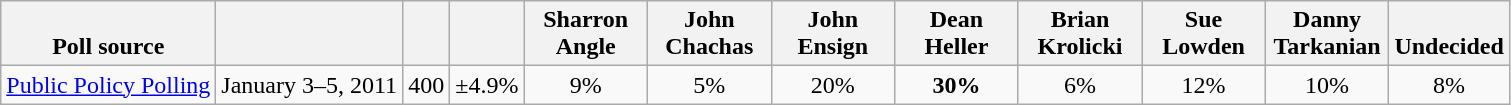<table class="wikitable" style="text-align:center">
<tr valign=bottom>
<th>Poll source</th>
<th></th>
<th></th>
<th></th>
<th style="width:75px;">Sharron<br>Angle</th>
<th style="width:75px;">John<br>Chachas</th>
<th style="width:75px;">John<br>Ensign</th>
<th style="width:75px;">Dean<br>Heller</th>
<th style="width:75px;">Brian<br>Krolicki</th>
<th style="width:75px;">Sue<br>Lowden</th>
<th style="width:75px;">Danny<br>Tarkanian</th>
<th>Undecided</th>
</tr>
<tr>
<td align=left><a href='#'>Public Policy Polling</a></td>
<td>January 3–5, 2011</td>
<td>400</td>
<td>±4.9%</td>
<td>9%</td>
<td>5%</td>
<td>20%</td>
<td><strong>30%</strong></td>
<td>6%</td>
<td>12%</td>
<td>10%</td>
<td>8%</td>
</tr>
</table>
